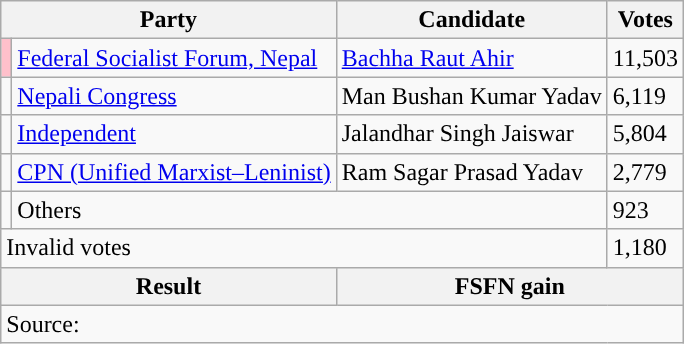<table class="wikitable">
<tr>
<th colspan="2">Party</th>
<th>Candidate</th>
<th>Votes</th>
</tr>
<tr>
<td style="background-color:pink"></td>
<td><a href='#'>Federal Socialist Forum, Nepal</a></td>
<td><a href='#'>Bachha Raut Ahir</a></td>
<td>11,503</td>
</tr>
<tr>
<td style="background-color:"></td>
<td><a href='#'>Nepali Congress</a></td>
<td>Man Bushan Kumar Yadav</td>
<td>6,119</td>
</tr>
<tr>
<td style="background-color:"></td>
<td><a href='#'>Independent</a></td>
<td>Jalandhar Singh Jaiswar</td>
<td>5,804</td>
</tr>
<tr>
<td style="background-color:"></td>
<td><a href='#'>CPN (Unified Marxist–Leninist)</a></td>
<td>Ram Sagar Prasad Yadav</td>
<td>2,779</td>
</tr>
<tr>
<td></td>
<td colspan="2">Others</td>
<td>923</td>
</tr>
<tr>
<td colspan="3">Invalid votes</td>
<td>1,180</td>
</tr>
<tr>
<th colspan="2">Result</th>
<th colspan="2">FSFN gain</th>
</tr>
<tr>
<td colspan="4">Source: </td>
</tr>
</table>
